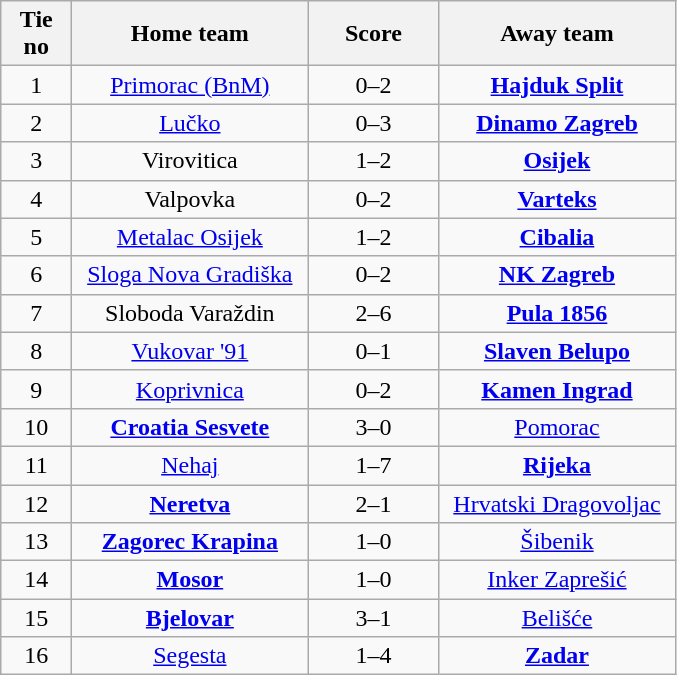<table class="wikitable" style="text-align: center">
<tr>
<th width=40>Tie no</th>
<th width=150>Home team</th>
<th width=80>Score</th>
<th width=150>Away team</th>
</tr>
<tr>
<td>1</td>
<td><a href='#'>Primorac (BnM)</a></td>
<td>0–2</td>
<td><strong><a href='#'>Hajduk Split</a></strong></td>
</tr>
<tr>
<td>2</td>
<td><a href='#'>Lučko</a></td>
<td>0–3</td>
<td><strong><a href='#'>Dinamo Zagreb</a></strong></td>
</tr>
<tr>
<td>3</td>
<td>Virovitica</td>
<td>1–2</td>
<td><strong><a href='#'>Osijek</a></strong></td>
</tr>
<tr>
<td>4</td>
<td>Valpovka</td>
<td>0–2</td>
<td><strong><a href='#'>Varteks</a></strong></td>
</tr>
<tr>
<td>5</td>
<td><a href='#'>Metalac Osijek</a></td>
<td>1–2</td>
<td><strong><a href='#'>Cibalia</a></strong></td>
</tr>
<tr>
<td>6</td>
<td><a href='#'>Sloga Nova Gradiška</a></td>
<td>0–2</td>
<td><strong><a href='#'>NK Zagreb</a></strong></td>
</tr>
<tr>
<td>7</td>
<td>Sloboda Varaždin</td>
<td>2–6</td>
<td><strong><a href='#'>Pula 1856</a></strong></td>
</tr>
<tr>
<td>8</td>
<td><a href='#'>Vukovar '91</a></td>
<td>0–1</td>
<td><strong><a href='#'>Slaven Belupo</a></strong></td>
</tr>
<tr>
<td>9</td>
<td><a href='#'>Koprivnica</a></td>
<td>0–2</td>
<td><strong><a href='#'>Kamen Ingrad</a></strong></td>
</tr>
<tr>
<td>10</td>
<td><strong><a href='#'>Croatia Sesvete</a></strong></td>
<td>3–0</td>
<td><a href='#'>Pomorac</a></td>
</tr>
<tr>
<td>11</td>
<td><a href='#'>Nehaj</a></td>
<td>1–7</td>
<td><strong><a href='#'>Rijeka</a></strong></td>
</tr>
<tr>
<td>12</td>
<td><strong><a href='#'>Neretva</a></strong></td>
<td>2–1</td>
<td><a href='#'>Hrvatski Dragovoljac</a></td>
</tr>
<tr>
<td>13</td>
<td><strong><a href='#'>Zagorec Krapina</a></strong></td>
<td>1–0</td>
<td><a href='#'>Šibenik</a></td>
</tr>
<tr>
<td>14</td>
<td><strong><a href='#'>Mosor</a></strong></td>
<td>1–0</td>
<td><a href='#'>Inker Zaprešić</a></td>
</tr>
<tr>
<td>15</td>
<td><strong><a href='#'>Bjelovar</a></strong></td>
<td>3–1</td>
<td><a href='#'>Belišće</a></td>
</tr>
<tr>
<td>16</td>
<td><a href='#'>Segesta</a></td>
<td>1–4</td>
<td><strong><a href='#'>Zadar</a></strong></td>
</tr>
</table>
